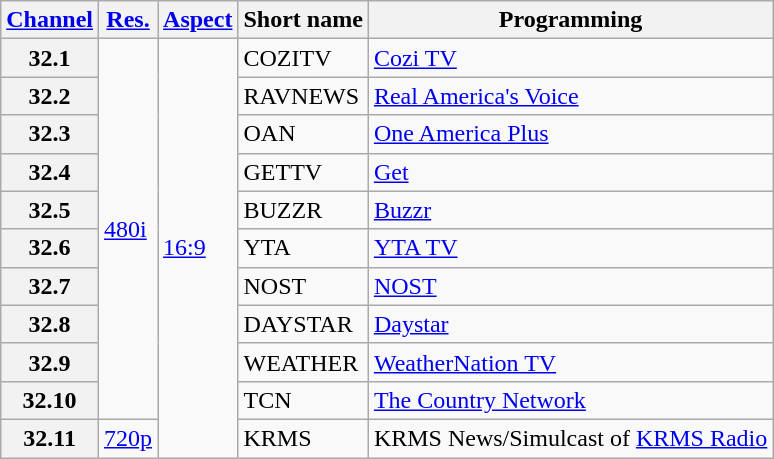<table class="wikitable">
<tr>
<th scope = "col"><a href='#'>Channel</a></th>
<th scope = "col"><a href='#'>Res.</a></th>
<th scope = "col"><a href='#'>Aspect</a></th>
<th scope = "col">Short name</th>
<th scope = "col">Programming</th>
</tr>
<tr>
<th scope = "row">32.1</th>
<td rowspan="10"><a href='#'>480i</a></td>
<td rowspan="11"><a href='#'>16:9</a></td>
<td>COZITV</td>
<td><a href='#'>Cozi TV</a></td>
</tr>
<tr>
<th scope = "row">32.2</th>
<td>RAVNEWS</td>
<td><a href='#'>Real America's Voice</a></td>
</tr>
<tr>
<th scope = "row">32.3</th>
<td>OAN</td>
<td><a href='#'>One America Plus</a></td>
</tr>
<tr>
<th scope = "row">32.4</th>
<td>GETTV</td>
<td><a href='#'>Get</a></td>
</tr>
<tr>
<th scope = "row">32.5</th>
<td>BUZZR</td>
<td><a href='#'>Buzzr</a></td>
</tr>
<tr>
<th scope = "row">32.6</th>
<td>YTA</td>
<td><a href='#'>YTA TV</a></td>
</tr>
<tr>
<th scope = "row">32.7</th>
<td>NOST</td>
<td><a href='#'>NOST</a></td>
</tr>
<tr>
<th scope = "row">32.8</th>
<td>DAYSTAR</td>
<td><a href='#'>Daystar</a></td>
</tr>
<tr>
<th scope = "row">32.9</th>
<td>WEATHER</td>
<td><a href='#'>WeatherNation TV</a></td>
</tr>
<tr>
<th scope = "row">32.10</th>
<td>TCN</td>
<td><a href='#'>The Country Network</a></td>
</tr>
<tr>
<th scope = "row">32.11</th>
<td><a href='#'>720p</a></td>
<td>KRMS</td>
<td>KRMS News/Simulcast of <a href='#'>KRMS Radio</a></td>
</tr>
</table>
